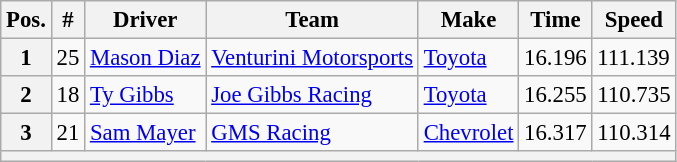<table class="wikitable" style="font-size:95%">
<tr>
<th>Pos.</th>
<th>#</th>
<th>Driver</th>
<th>Team</th>
<th>Make</th>
<th>Time</th>
<th>Speed</th>
</tr>
<tr>
<th>1</th>
<td>25</td>
<td><a href='#'>Mason Diaz</a></td>
<td><a href='#'>Venturini Motorsports</a></td>
<td><a href='#'>Toyota</a></td>
<td>16.196</td>
<td>111.139</td>
</tr>
<tr>
<th>2</th>
<td>18</td>
<td><a href='#'>Ty Gibbs</a></td>
<td><a href='#'>Joe Gibbs Racing</a></td>
<td><a href='#'>Toyota</a></td>
<td>16.255</td>
<td>110.735</td>
</tr>
<tr>
<th>3</th>
<td>21</td>
<td><a href='#'>Sam Mayer</a></td>
<td><a href='#'>GMS Racing</a></td>
<td><a href='#'>Chevrolet</a></td>
<td>16.317</td>
<td>110.314</td>
</tr>
<tr>
<th colspan="7"></th>
</tr>
</table>
